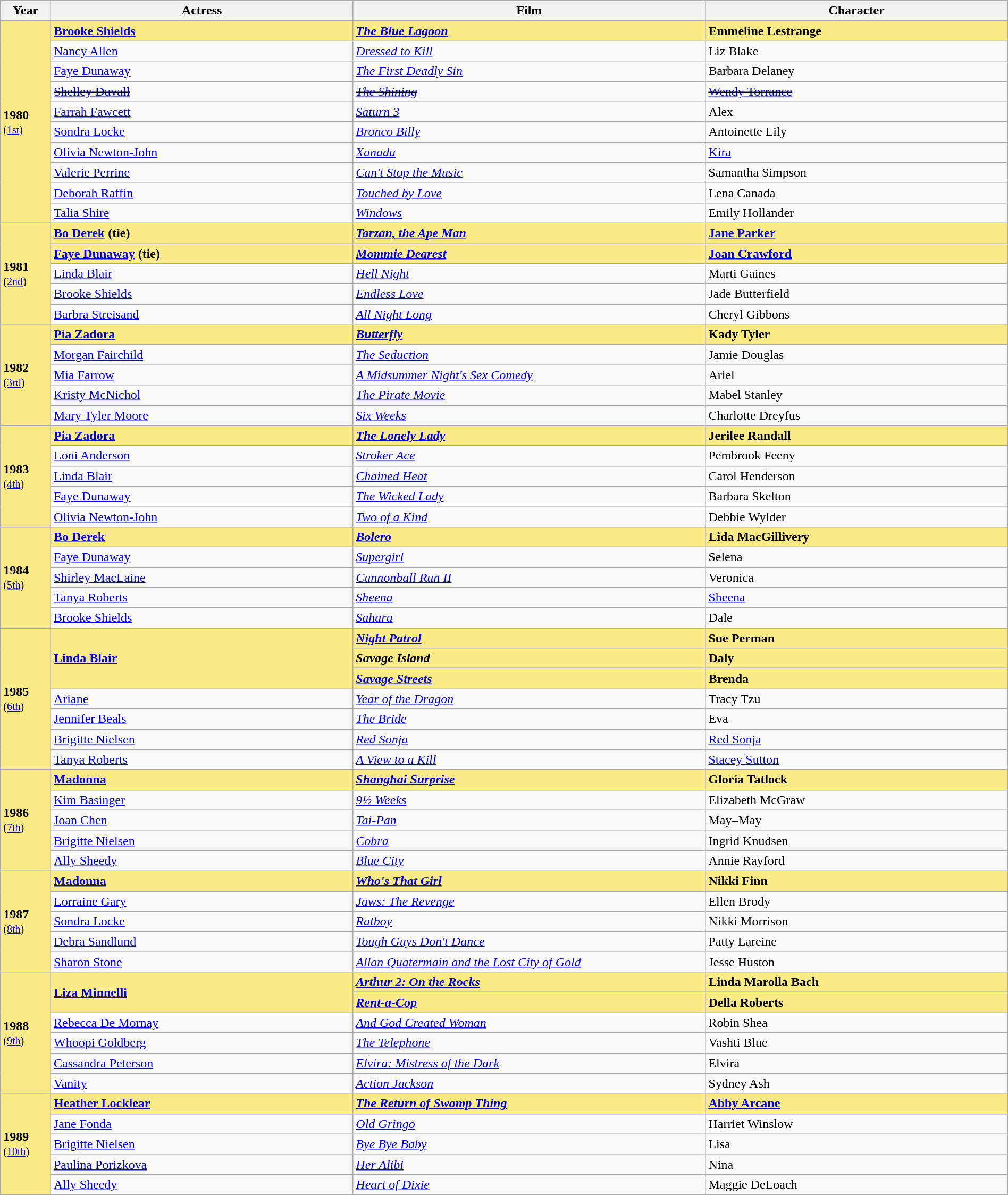<table class="wikitable sortable" style="width:100%">
<tr bgcolor="#bebebe">
<th width="5%">Year</th>
<th width="30%">Actress</th>
<th width="35%">Film</th>
<th width="30%">Character</th>
</tr>
<tr style="background:#FAEB86;">
<td rowspan="10"><strong>1980</strong><br><small>(<a href='#'>1st</a>)</small></td>
<td><strong><a href='#'>Brooke Shields</a></strong></td>
<td><strong><em><a href='#'>The Blue Lagoon</a></em></strong></td>
<td><strong>Emmeline Lestrange</strong></td>
</tr>
<tr>
<td><a href='#'>Nancy Allen</a></td>
<td><em><a href='#'>Dressed to Kill</a></em></td>
<td>Liz Blake</td>
</tr>
<tr>
<td><a href='#'>Faye Dunaway</a></td>
<td><em><a href='#'>The First Deadly Sin</a></em></td>
<td>Barbara Delaney</td>
</tr>
<tr>
<td><s><a href='#'>Shelley Duvall</a></s></td>
<td><s><em><a href='#'>The Shining</a></em></s></td>
<td><s><a href='#'>Wendy Torrance</a></s></td>
</tr>
<tr>
<td><a href='#'>Farrah Fawcett</a></td>
<td><em><a href='#'>Saturn 3</a></em></td>
<td>Alex</td>
</tr>
<tr>
<td><a href='#'>Sondra Locke</a></td>
<td><em><a href='#'>Bronco Billy</a></em></td>
<td>Antoinette Lily</td>
</tr>
<tr>
<td><a href='#'>Olivia Newton-John</a></td>
<td><em><a href='#'>Xanadu</a></em></td>
<td><a href='#'>Kira</a></td>
</tr>
<tr>
<td><a href='#'>Valerie Perrine</a></td>
<td><em><a href='#'>Can't Stop the Music</a></em></td>
<td>Samantha Simpson</td>
</tr>
<tr>
<td><a href='#'>Deborah Raffin</a></td>
<td><em><a href='#'>Touched by Love</a></em></td>
<td>Lena Canada</td>
</tr>
<tr>
<td><a href='#'>Talia Shire</a></td>
<td><em><a href='#'>Windows</a></em></td>
<td>Emily Hollander</td>
</tr>
<tr style="background:#FAEB86;">
<td rowspan="5"><strong>1981</strong><br><small>(<a href='#'>2nd</a>)</small></td>
<td><strong><a href='#'>Bo Derek</a> (tie)</strong></td>
<td><strong><em><a href='#'>Tarzan, the Ape Man</a></em></strong></td>
<td><strong><a href='#'>Jane Parker</a></strong></td>
</tr>
<tr style="background:#FAEB86;">
<td><strong><a href='#'>Faye Dunaway</a> (tie)</strong></td>
<td><strong><em><a href='#'>Mommie Dearest</a></em></strong></td>
<td><strong><a href='#'>Joan Crawford</a></strong></td>
</tr>
<tr>
<td><a href='#'>Linda Blair</a></td>
<td><em><a href='#'>Hell Night</a></em></td>
<td>Marti Gaines</td>
</tr>
<tr>
<td><a href='#'>Brooke Shields</a></td>
<td><em><a href='#'>Endless Love</a></em></td>
<td>Jade Butterfield</td>
</tr>
<tr>
<td><a href='#'>Barbra Streisand</a></td>
<td><em><a href='#'>All Night Long</a></em></td>
<td>Cheryl Gibbons</td>
</tr>
<tr style="background:#FAEB86;">
<td rowspan="5"><strong>1982</strong><br><small>(<a href='#'>3rd</a>)</small></td>
<td><strong><a href='#'>Pia Zadora</a></strong></td>
<td><strong><em><a href='#'>Butterfly</a></em></strong></td>
<td><strong>Kady Tyler</strong></td>
</tr>
<tr>
<td><a href='#'>Morgan Fairchild</a></td>
<td><em><a href='#'>The Seduction</a></em></td>
<td>Jamie Douglas</td>
</tr>
<tr>
<td><a href='#'>Mia Farrow</a></td>
<td><em><a href='#'>A Midsummer Night's Sex Comedy</a></em></td>
<td>Ariel</td>
</tr>
<tr>
<td><a href='#'>Kristy McNichol</a></td>
<td><em><a href='#'>The Pirate Movie</a></em></td>
<td>Mabel Stanley</td>
</tr>
<tr>
<td><a href='#'>Mary Tyler Moore</a></td>
<td><em><a href='#'>Six Weeks</a></em></td>
<td>Charlotte Dreyfus</td>
</tr>
<tr style="background:#FAEB86;">
<td rowspan="5"><strong>1983</strong><br><small>(<a href='#'>4th</a>)</small></td>
<td><strong><a href='#'>Pia Zadora</a></strong></td>
<td><strong><em><a href='#'>The Lonely Lady</a></em></strong></td>
<td><strong>Jerilee Randall</strong></td>
</tr>
<tr>
<td><a href='#'>Loni Anderson</a></td>
<td><em><a href='#'>Stroker Ace</a></em></td>
<td>Pembrook Feeny</td>
</tr>
<tr>
<td><a href='#'>Linda Blair</a></td>
<td><em><a href='#'>Chained Heat</a></em></td>
<td>Carol Henderson</td>
</tr>
<tr>
<td><a href='#'>Faye Dunaway</a></td>
<td><em><a href='#'>The Wicked Lady</a></em></td>
<td>Barbara Skelton</td>
</tr>
<tr>
<td><a href='#'>Olivia Newton-John</a></td>
<td><em><a href='#'>Two of a Kind</a></em></td>
<td>Debbie Wylder</td>
</tr>
<tr style="background:#FAEB86;">
<td rowspan="5"><strong>1984</strong><br><small>(<a href='#'>5th</a>)</small></td>
<td><strong><a href='#'>Bo Derek</a></strong></td>
<td><strong><em><a href='#'>Bolero</a></em></strong></td>
<td><strong>Lida MacGillivery</strong></td>
</tr>
<tr>
<td><a href='#'>Faye Dunaway</a></td>
<td><em><a href='#'>Supergirl</a></em></td>
<td>Selena</td>
</tr>
<tr>
<td><a href='#'>Shirley MacLaine</a></td>
<td><em><a href='#'>Cannonball Run II</a></em></td>
<td>Veronica</td>
</tr>
<tr>
<td><a href='#'>Tanya Roberts</a></td>
<td><em><a href='#'>Sheena</a></em></td>
<td><a href='#'>Sheena</a></td>
</tr>
<tr>
<td><a href='#'>Brooke Shields</a></td>
<td><em><a href='#'>Sahara</a></em></td>
<td>Dale</td>
</tr>
<tr style="background:#FAEB86;">
<td rowspan="7"><strong>1985</strong><br><small>(<a href='#'>6th</a>)</small></td>
<td rowspan="3"><strong><a href='#'>Linda Blair</a></strong></td>
<td><strong><em><a href='#'>Night Patrol</a></em></strong></td>
<td><strong>Sue Perman</strong></td>
</tr>
<tr style="background:#FAEB86;">
<td><strong><em>Savage Island</em></strong></td>
<td><strong>Daly</strong></td>
</tr>
<tr style="background:#FAEB86;">
<td><strong><em><a href='#'>Savage Streets</a></em></strong></td>
<td><strong>Brenda</strong></td>
</tr>
<tr>
<td><a href='#'>Ariane</a></td>
<td><em><a href='#'>Year of the Dragon</a></em></td>
<td>Tracy Tzu</td>
</tr>
<tr>
<td><a href='#'>Jennifer Beals</a></td>
<td><em><a href='#'>The Bride</a></em></td>
<td>Eva</td>
</tr>
<tr>
<td><a href='#'>Brigitte Nielsen</a></td>
<td><em><a href='#'>Red Sonja</a></em></td>
<td><a href='#'>Red Sonja</a></td>
</tr>
<tr>
<td><a href='#'>Tanya Roberts</a></td>
<td><em><a href='#'>A View to a Kill</a></em></td>
<td><a href='#'>Stacey Sutton</a></td>
</tr>
<tr style="background:#FAEB86;">
<td rowspan="5"><strong>1986</strong><br><small>(<a href='#'>7th</a>)</small></td>
<td><strong><a href='#'>Madonna</a></strong></td>
<td><strong><em><a href='#'>Shanghai Surprise</a></em></strong></td>
<td><strong>Gloria Tatlock</strong></td>
</tr>
<tr>
<td><a href='#'>Kim Basinger</a></td>
<td><em><a href='#'>9½ Weeks</a></em></td>
<td>Elizabeth McGraw</td>
</tr>
<tr>
<td><a href='#'>Joan Chen</a></td>
<td><em><a href='#'>Tai-Pan</a></em></td>
<td>May–May</td>
</tr>
<tr>
<td><a href='#'>Brigitte Nielsen</a></td>
<td><em><a href='#'>Cobra</a></em></td>
<td>Ingrid Knudsen</td>
</tr>
<tr>
<td><a href='#'>Ally Sheedy</a></td>
<td><em><a href='#'>Blue City</a></em></td>
<td>Annie Rayford</td>
</tr>
<tr style="background:#FAEB86;">
<td rowspan="5"><strong>1987</strong><br><small>(<a href='#'>8th</a>)</small></td>
<td><strong><a href='#'>Madonna</a></strong></td>
<td><strong><em><a href='#'>Who's That Girl</a></em></strong></td>
<td><strong>Nikki Finn</strong></td>
</tr>
<tr>
<td><a href='#'>Lorraine Gary</a></td>
<td><em><a href='#'>Jaws: The Revenge</a></em></td>
<td>Ellen Brody</td>
</tr>
<tr>
<td><a href='#'>Sondra Locke</a></td>
<td><em><a href='#'>Ratboy</a></em></td>
<td>Nikki Morrison</td>
</tr>
<tr>
<td><a href='#'>Debra Sandlund</a></td>
<td><em><a href='#'>Tough Guys Don't Dance</a></em></td>
<td>Patty Lareine</td>
</tr>
<tr>
<td><a href='#'>Sharon Stone</a></td>
<td><em><a href='#'>Allan Quatermain and the Lost City of Gold</a></em></td>
<td>Jesse Huston</td>
</tr>
<tr style="background:#FAEB86;">
<td rowspan="6"><strong>1988</strong><br><small>(<a href='#'>9th</a>)</small></td>
<td rowspan="2"><strong><a href='#'>Liza Minnelli</a></strong></td>
<td><strong><em><a href='#'>Arthur 2: On the Rocks</a></em></strong></td>
<td><strong>Linda Marolla Bach</strong></td>
</tr>
<tr style="background:#FAEB86;">
<td><strong><em><a href='#'>Rent-a-Cop</a></em></strong></td>
<td><strong>Della Roberts</strong></td>
</tr>
<tr>
<td><a href='#'>Rebecca De Mornay</a></td>
<td><em><a href='#'>And God Created Woman</a></em></td>
<td>Robin Shea</td>
</tr>
<tr>
<td><a href='#'>Whoopi Goldberg</a></td>
<td><em><a href='#'>The Telephone</a></em></td>
<td>Vashti Blue</td>
</tr>
<tr>
<td><a href='#'>Cassandra Peterson</a></td>
<td><em><a href='#'>Elvira: Mistress of the Dark</a></em></td>
<td>Elvira</td>
</tr>
<tr>
<td><a href='#'>Vanity</a></td>
<td><em><a href='#'>Action Jackson</a></em></td>
<td>Sydney Ash</td>
</tr>
<tr style="background:#FAEB86;">
<td rowspan="5"><strong>1989</strong><br><small>(<a href='#'>10th</a>)</small></td>
<td><strong><a href='#'>Heather Locklear</a></strong></td>
<td><strong><em><a href='#'>The Return of Swamp Thing</a></em></strong></td>
<td><strong><a href='#'>Abby Arcane</a></strong></td>
</tr>
<tr>
<td><a href='#'>Jane Fonda</a></td>
<td><em><a href='#'>Old Gringo</a></em></td>
<td>Harriet Winslow</td>
</tr>
<tr>
<td><a href='#'>Brigitte Nielsen</a></td>
<td><em><a href='#'>Bye Bye Baby</a></em></td>
<td>Lisa</td>
</tr>
<tr>
<td><a href='#'>Paulina Porizkova</a></td>
<td><em><a href='#'>Her Alibi</a></em></td>
<td>Nina</td>
</tr>
<tr>
<td><a href='#'>Ally Sheedy</a></td>
<td><em><a href='#'>Heart of Dixie</a></em></td>
<td>Maggie DeLoach</td>
</tr>
</table>
